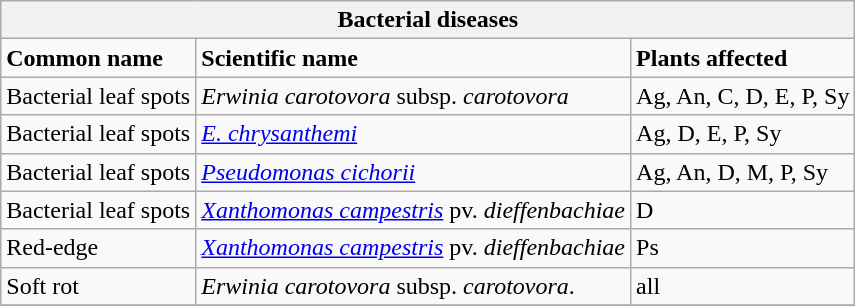<table class="wikitable" style="clear">
<tr>
<th colspan=3><strong>Bacterial diseases</strong><br></th>
</tr>
<tr>
<td><strong>Common name</strong></td>
<td><strong>Scientific name</strong></td>
<td><strong>Plants affected</strong></td>
</tr>
<tr>
<td>Bacterial leaf spots</td>
<td><em>Erwinia carotovora</em> subsp. <em>carotovora</em></td>
<td>Ag, An, C, D, E, P, Sy</td>
</tr>
<tr>
<td>Bacterial leaf spots</td>
<td><em><a href='#'>E. chrysanthemi</a></em></td>
<td>Ag, D, E, P, Sy</td>
</tr>
<tr>
<td>Bacterial leaf spots</td>
<td><em><a href='#'>Pseudomonas cichorii</a></em></td>
<td>Ag, An, D, M, P, Sy</td>
</tr>
<tr>
<td>Bacterial leaf spots</td>
<td><em><a href='#'>Xanthomonas campestris</a></em> pv. <em>dieffenbachiae</em></td>
<td>D</td>
</tr>
<tr>
<td>Red-edge</td>
<td><em><a href='#'>Xanthomonas campestris</a></em> pv. <em>dieffenbachiae</em></td>
<td>Ps</td>
</tr>
<tr>
<td>Soft rot</td>
<td><em>Erwinia carotovora</em> subsp. <em>carotovora</em>.</td>
<td>all</td>
</tr>
<tr>
</tr>
</table>
